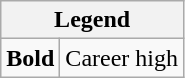<table class="wikitable mw-collapsible mw-collapsed">
<tr>
<th colspan="2">Legend</th>
</tr>
<tr>
<td><strong>Bold</strong></td>
<td>Career high</td>
</tr>
</table>
